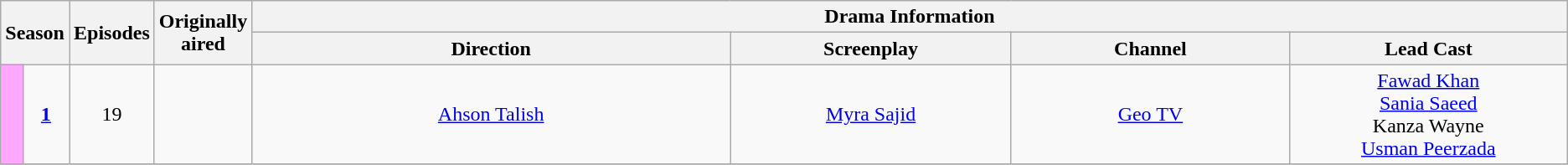<table class="wikitable" |->
<tr>
<th colspan="2" rowspan="2" align="center">Season</th>
<th align="center" rowspan="2">Episodes</th>
<th align="center" rowspan="2">Originally aired</th>
<th colspan="4" align="center">Drama Information</th>
</tr>
<tr>
<th width="35%">Direction</th>
<th width="20%">Screenplay</th>
<th width="20%">Channel</th>
<th width="20%">Lead Cast</th>
</tr>
<tr>
<td bgcolor="#FFA8FF" height="10px"></td>
<td align="center"><strong><a href='#'>1</a></strong></td>
<td align="center">19</td>
<td align="center"></td>
<td align="center"><a href='#'>Ahson Talish</a></td>
<td align="center"><a href='#'>Myra Sajid</a></td>
<td align="center"><a href='#'>Geo TV</a></td>
<td align="center"><a href='#'>Fawad Khan</a><br><a href='#'>Sania Saeed</a><br>Kanza Wayne<br><a href='#'>Usman Peerzada</a></td>
</tr>
<tr>
</tr>
</table>
